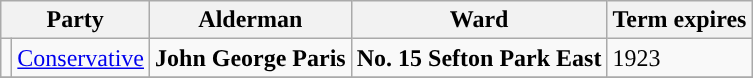<table class="wikitable">
<tr>
<th colspan="2">Party</th>
<th>Alderman</th>
<th>Ward</th>
<th>Term expires</th>
</tr>
<tr>
<td style="background-color:"></td>
<td><a href='#'>Conservative</a></td>
<td><strong>John George Paris</strong></td>
<td><strong>No. 15 Sefton Park East</strong></td>
<td>1923</td>
</tr>
<tr>
</tr>
</table>
